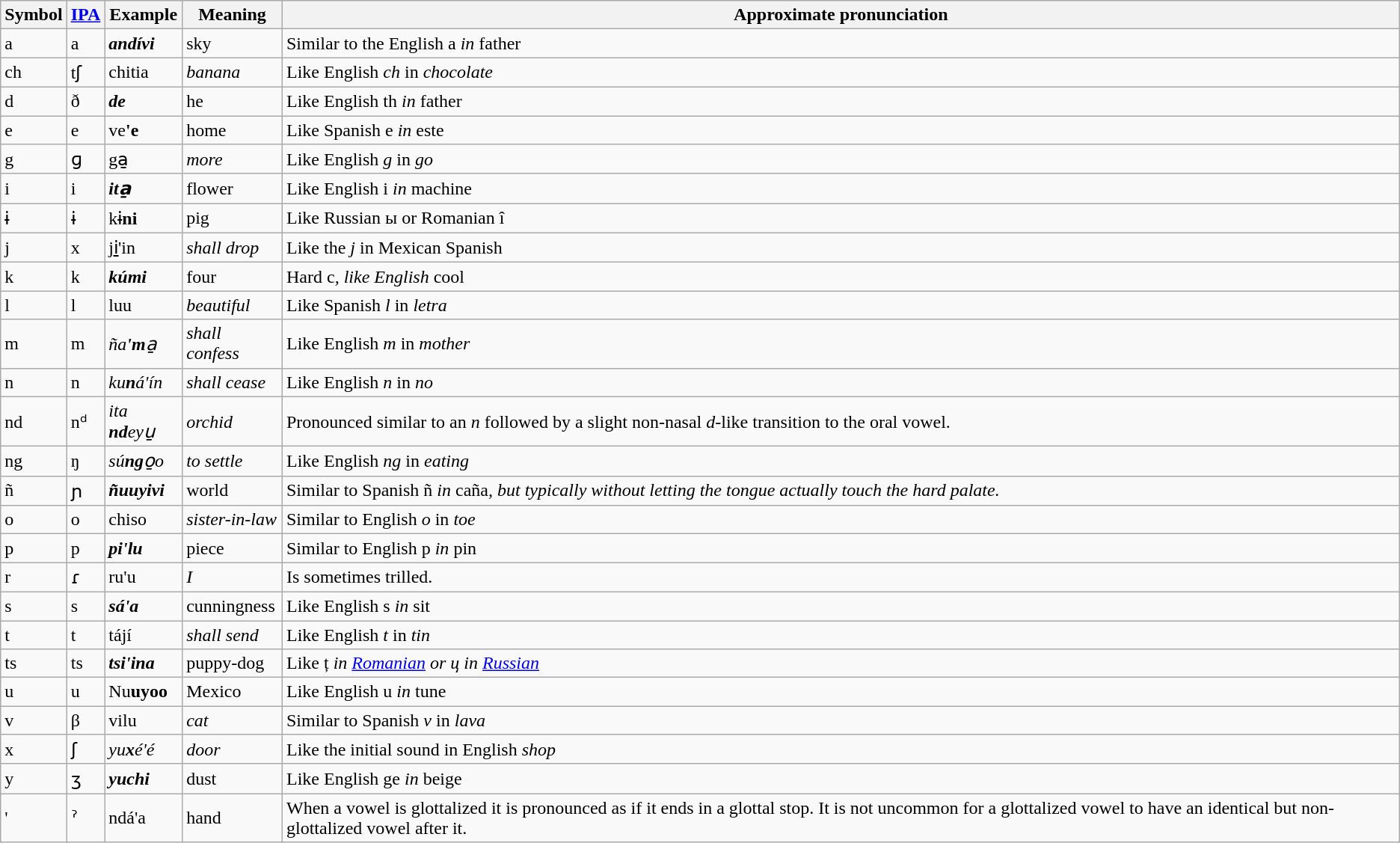<table class="wikitable">
<tr>
<th>Symbol</th>
<th><a href='#'>IPA</a></th>
<th>Example</th>
<th>Meaning</th>
<th>Approximate pronunciation</th>
</tr>
<tr>
<td>a</td>
<td>a</td>
<td><strong><em>a<strong>ndívi<em></td>
<td></em>sky<em></td>
<td>Similar to the English </em>a<em> in </em>father<em></td>
</tr>
<tr>
<td>ch</td>
<td>tʃ</td>
<td></em></strong>c</strong>hitia</em></td>
<td><em>banana</em></td>
<td>Like English <em>ch</em> in <em>chocolate</em></td>
</tr>
<tr>
<td>d</td>
<td>ð</td>
<td><strong><em>d<strong>e<em></td>
<td></em>he<em></td>
<td>Like English </em>th<em> in </em>father<em></td>
</tr>
<tr>
<td>e</td>
<td>e</td>
<td></em>v</strong>e<strong>'e<em></td>
<td></em>home<em></td>
<td>Like Spanish </em>e<em> in </em>este<em></td>
</tr>
<tr>
<td>g</td>
<td>ɡ</td>
<td></em></strong>g</strong>a̱</em></td>
<td><em>more</em></td>
<td>Like English <em>g</em> in <em>go</em></td>
</tr>
<tr>
<td>i</td>
<td>i</td>
<td><strong><em>i<strong>ta̱<em></td>
<td></em>flower<em></td>
<td>Like English </em>i<em> in </em>machine<em></td>
</tr>
<tr>
<td>ɨ</td>
<td>ɨ</td>
<td></em>k</strong>ɨ<strong>ni<em></td>
<td></em>pig<em></td>
<td>Like Russian ы or Romanian </em>î<em></td>
</tr>
<tr>
<td>j</td>
<td>x</td>
<td></em></strong>j</strong>i̱'in</em></td>
<td><em>shall drop</em></td>
<td>Like the  <em>j</em> in Mexican Spanish</td>
</tr>
<tr>
<td>k</td>
<td>k</td>
<td><strong><em>k<strong>úmi<em></td>
<td></em>four<em></td>
<td>Hard </em>c<em>, like English </em>cool<em></td>
</tr>
<tr>
<td>l</td>
<td>l</td>
<td></em></strong>l</strong>uu</em></td>
<td><em>beautiful</em></td>
<td>Like Spanish <em>l</em> in <em>letra</em></td>
</tr>
<tr>
<td>m</td>
<td>m</td>
<td><em>ña<strong>'m</strong>a̱</em></td>
<td><em>shall confess</em></td>
<td>Like English <em>m</em> in <em>mother</em></td>
</tr>
<tr>
<td>n</td>
<td>n</td>
<td><em>ku<strong>n</strong>á'ín</em></td>
<td><em>shall cease</em></td>
<td>Like English <em>n</em> in <em>no</em></td>
</tr>
<tr>
<td>nd</td>
<td>nᵈ</td>
<td><em>ita <strong>nd</strong>eyu̱</em></td>
<td><em>orchid</em></td>
<td>Pronounced similar to an <em>n</em> followed by a slight non-nasal <em>d</em>-like transition to the oral vowel.</td>
</tr>
<tr>
<td>ng</td>
<td>ŋ</td>
<td><em>sú<strong>ng</strong>o̱o</em></td>
<td><em>to settle</em></td>
<td>Like English <em>ng</em> in <em>eating</em></td>
</tr>
<tr>
<td>ñ</td>
<td>ɲ</td>
<td><strong><em>ñ<strong>uuyivi<em></td>
<td></em>world<em></td>
<td>Similar to Spanish </em>ñ<em> in </em>caña<em>, but typically without letting the tongue actually touch the hard palate.</td>
</tr>
<tr>
<td>o</td>
<td>o</td>
<td></em>chis</strong>o</em></strong></td>
<td><em>sister-in-law</em></td>
<td>Similar to English <em>o</em> in <em>toe</em></td>
</tr>
<tr>
<td>p</td>
<td>p</td>
<td><strong><em>p<strong>i'lu<em></td>
<td></em>piece<em></td>
<td>Similar to English </em>p<em> in </em>pin<em></td>
</tr>
<tr>
<td>r</td>
<td>ɾ</td>
<td></em></strong>r</strong>u'u</em></td>
<td><em>I</em></td>
<td>Is sometimes trilled.</td>
</tr>
<tr>
<td>s</td>
<td>s</td>
<td><strong><em>s<strong>á'a<em></td>
<td></em>cunningness<em></td>
<td>Like English </em>s<em> in </em>sit<em></td>
</tr>
<tr>
<td>t</td>
<td>t</td>
<td></em></strong>t</strong>ájí</em></td>
<td><em>shall send</em></td>
<td>Like English <em>t</em> in <em>tin</em></td>
</tr>
<tr>
<td>ts</td>
<td>ts</td>
<td><strong><em>ts<strong>i'ina<em></td>
<td></em>puppy-dog<em></td>
<td>Like </em>ț<em> in <a href='#'>Romanian</a> or ц in <a href='#'>Russian</a></td>
</tr>
<tr>
<td>u</td>
<td>u</td>
<td></em>N</strong>u<strong>uyoo<em></td>
<td></em>Mexico<em></td>
<td>Like English </em>u<em> in </em>tune<em></td>
</tr>
<tr>
<td>v</td>
<td>β</td>
<td></em></strong>v</strong>ilu</em></td>
<td><em>cat</em></td>
<td>Similar to Spanish <em>v</em> in <em>lava</em></td>
</tr>
<tr>
<td>x</td>
<td>ʃ</td>
<td><em>yu<strong>x</strong>é'é</em></td>
<td><em>door</em></td>
<td>Like the initial sound in English <em>shop</em></td>
</tr>
<tr>
<td>y</td>
<td>ʒ</td>
<td><strong><em>y<strong>uchi<em></td>
<td></em>dust<em></td>
<td>Like English </em>ge<em> in </em>beige<em></td>
</tr>
<tr>
<td>'</td>
<td>ˀ</td>
<td></em>ndá'a<em></td>
<td></em>hand<em></td>
<td>When a vowel is glottalized it is pronounced as if it ends in a glottal stop. It is not uncommon for a glottalized vowel to have an identical but non-glottalized vowel after it.</td>
</tr>
</table>
